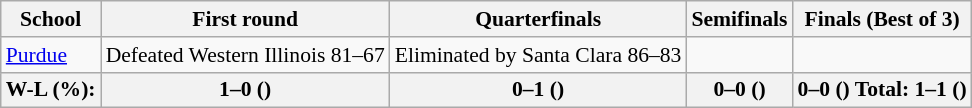<table class="wikitable" style="white-space:nowrap; font-size:90%;">
<tr>
<th>School</th>
<th>First round</th>
<th>Quarterfinals</th>
<th>Semifinals</th>
<th>Finals (Best of 3)</th>
</tr>
<tr>
<td><a href='#'>Purdue</a></td>
<td>Defeated Western Illinois 81–67</td>
<td>Eliminated by Santa Clara 86–83</td>
<td> </td>
<td> </td>
</tr>
<tr>
<th>W-L (%):</th>
<th>1–0 ()</th>
<th>0–1 ()</th>
<th>0–0 ()</th>
<th>0–0 () Total: 1–1 ()</th>
</tr>
</table>
